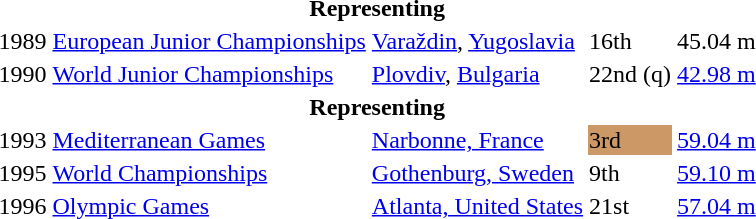<table>
<tr>
<th colspan="6">Representing </th>
</tr>
<tr>
<td>1989</td>
<td><a href='#'>European Junior Championships</a></td>
<td><a href='#'>Varaždin</a>, <a href='#'>Yugoslavia</a></td>
<td>16th</td>
<td>45.04 m</td>
</tr>
<tr>
<td>1990</td>
<td><a href='#'>World Junior Championships</a></td>
<td><a href='#'>Plovdiv</a>, <a href='#'>Bulgaria</a></td>
<td>22nd (q)</td>
<td><a href='#'>42.98 m</a></td>
</tr>
<tr>
<th colspan="5">Representing </th>
</tr>
<tr>
<td>1993</td>
<td><a href='#'>Mediterranean Games</a></td>
<td><a href='#'>Narbonne, France</a></td>
<td bgcolor=cc9966>3rd</td>
<td><a href='#'>59.04 m</a></td>
</tr>
<tr>
<td>1995</td>
<td><a href='#'>World Championships</a></td>
<td><a href='#'>Gothenburg, Sweden</a></td>
<td>9th</td>
<td><a href='#'>59.10 m</a></td>
</tr>
<tr>
<td>1996</td>
<td><a href='#'>Olympic Games</a></td>
<td><a href='#'>Atlanta, United States</a></td>
<td>21st</td>
<td><a href='#'>57.04 m</a></td>
</tr>
</table>
